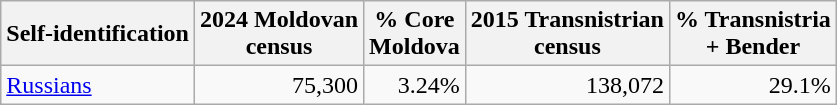<table class="wikitable sortable">
<tr>
<th>Self-identification</th>
<th>2024 Moldovan<br>census</th>
<th>% Core<br>Moldova</th>
<th>2015 Transnistrian<br>census</th>
<th>% Transnistria<br>+ Bender</th>
</tr>
<tr>
<td><a href='#'>Russians</a></td>
<td align="right">75,300</td>
<td align="right">3.24%</td>
<td align="right">138,072</td>
<td align="right">29.1%</td>
</tr>
</table>
